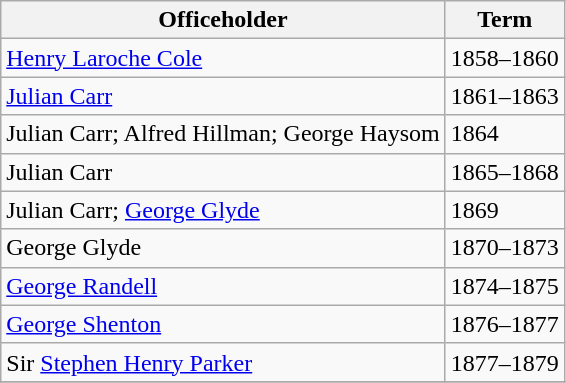<table class=wikitable>
<tr>
<th>Officeholder</th>
<th>Term</th>
</tr>
<tr>
<td><a href='#'>Henry Laroche Cole</a></td>
<td>1858–1860</td>
</tr>
<tr>
<td><a href='#'>Julian Carr</a></td>
<td>1861–1863</td>
</tr>
<tr>
<td>Julian Carr; Alfred Hillman; George Haysom</td>
<td>1864</td>
</tr>
<tr>
<td>Julian Carr</td>
<td>1865–1868</td>
</tr>
<tr>
<td>Julian Carr; <a href='#'>George Glyde</a></td>
<td>1869</td>
</tr>
<tr>
<td>George Glyde</td>
<td>1870–1873</td>
</tr>
<tr>
<td><a href='#'>George Randell</a></td>
<td>1874–1875</td>
</tr>
<tr>
<td><a href='#'>George Shenton</a></td>
<td>1876–1877</td>
</tr>
<tr>
<td>Sir <a href='#'>Stephen Henry Parker</a></td>
<td>1877–1879</td>
</tr>
<tr>
</tr>
</table>
